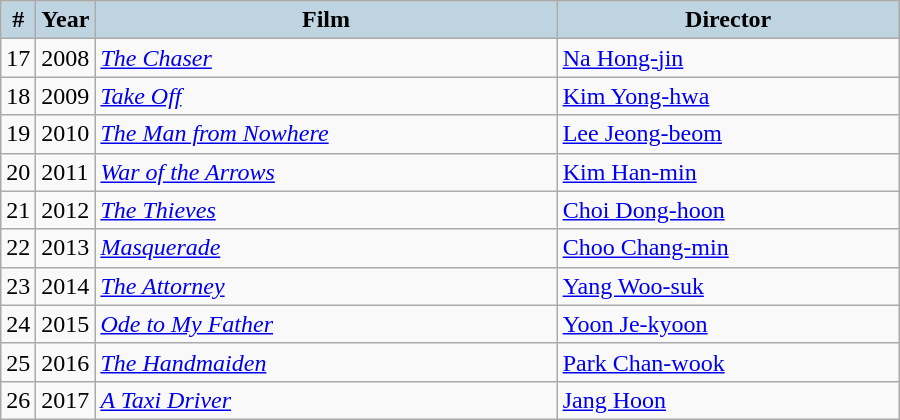<table class="wikitable" style="width:600px">
<tr>
<th style="background:#BED5E1; width:10px">#</th>
<th style="background:#BED5E1; width:10px">Year</th>
<th style="background:#BED5E1;">Film</th>
<th style="background:#BED5E1;">Director</th>
</tr>
<tr>
<td>17</td>
<td>2008</td>
<td><em><a href='#'>The Chaser</a></em></td>
<td><a href='#'>Na Hong-jin</a></td>
</tr>
<tr>
<td>18</td>
<td>2009</td>
<td><em><a href='#'>Take Off</a></em></td>
<td><a href='#'>Kim Yong-hwa</a></td>
</tr>
<tr>
<td>19</td>
<td>2010</td>
<td><em><a href='#'>The Man from Nowhere</a></em></td>
<td><a href='#'>Lee Jeong-beom</a></td>
</tr>
<tr>
<td>20</td>
<td>2011</td>
<td><em><a href='#'>War of the Arrows</a></em></td>
<td><a href='#'>Kim Han-min</a></td>
</tr>
<tr>
<td>21</td>
<td>2012</td>
<td><em><a href='#'>The Thieves</a></em></td>
<td><a href='#'>Choi Dong-hoon</a></td>
</tr>
<tr>
<td>22</td>
<td>2013</td>
<td><em><a href='#'>Masquerade</a></em></td>
<td><a href='#'>Choo Chang-min</a></td>
</tr>
<tr>
<td>23</td>
<td>2014</td>
<td><em><a href='#'>The Attorney</a></em></td>
<td><a href='#'>Yang Woo-suk</a></td>
</tr>
<tr>
<td>24</td>
<td>2015</td>
<td><em><a href='#'>Ode to My Father</a></em></td>
<td><a href='#'>Yoon Je-kyoon</a></td>
</tr>
<tr>
<td>25</td>
<td>2016</td>
<td><em><a href='#'>The Handmaiden</a></em></td>
<td><a href='#'>Park Chan-wook</a></td>
</tr>
<tr>
<td>26</td>
<td>2017</td>
<td><em><a href='#'>A Taxi Driver</a></em></td>
<td><a href='#'>Jang Hoon</a></td>
</tr>
</table>
